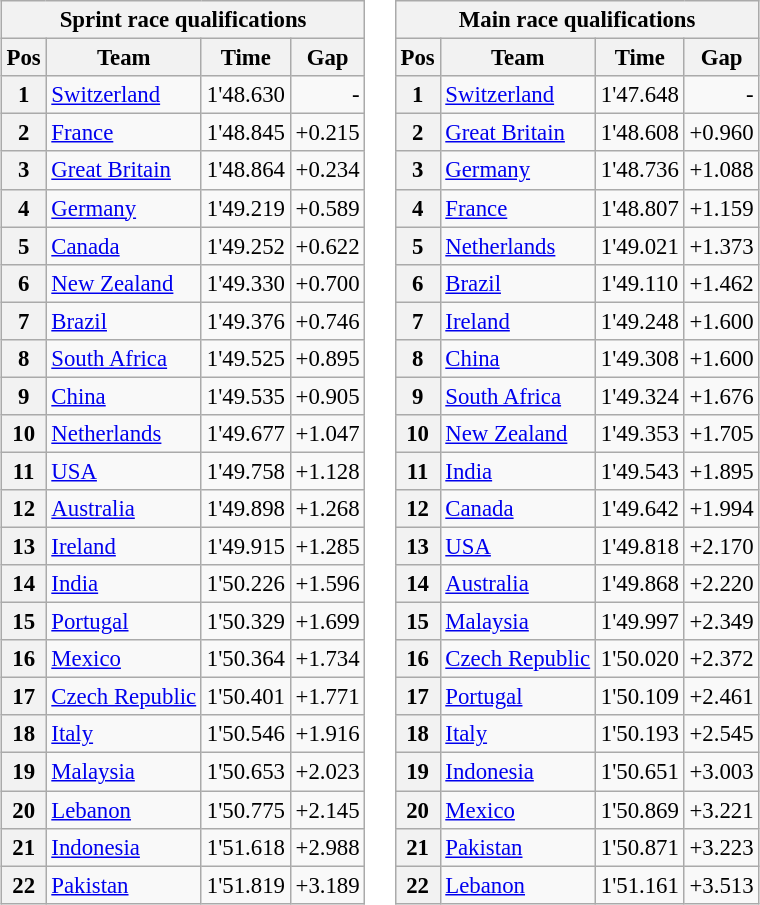<table style="font-size:95%; border=0">
<tr>
<td><br><table class="wikitable">
<tr>
<th colspan=4>Sprint race qualifications</th>
</tr>
<tr>
<th>Pos</th>
<th>Team</th>
<th>Time</th>
<th>Gap</th>
</tr>
<tr>
<th>1</th>
<td> <a href='#'>Switzerland</a></td>
<td>1'48.630</td>
<td align=right>-</td>
</tr>
<tr>
<th>2</th>
<td> <a href='#'>France</a></td>
<td>1'48.845</td>
<td>+0.215</td>
</tr>
<tr>
<th>3</th>
<td> <a href='#'>Great Britain</a></td>
<td>1'48.864</td>
<td>+0.234</td>
</tr>
<tr>
<th>4</th>
<td> <a href='#'>Germany</a></td>
<td>1'49.219</td>
<td>+0.589</td>
</tr>
<tr>
<th>5</th>
<td> <a href='#'>Canada</a></td>
<td>1'49.252</td>
<td>+0.622</td>
</tr>
<tr>
<th>6</th>
<td> <a href='#'>New Zealand</a></td>
<td>1'49.330</td>
<td>+0.700</td>
</tr>
<tr>
<th>7</th>
<td> <a href='#'>Brazil</a></td>
<td>1'49.376</td>
<td>+0.746</td>
</tr>
<tr>
<th>8</th>
<td> <a href='#'>South Africa</a></td>
<td>1'49.525</td>
<td>+0.895</td>
</tr>
<tr>
<th>9</th>
<td> <a href='#'>China</a></td>
<td>1'49.535</td>
<td>+0.905</td>
</tr>
<tr>
<th>10</th>
<td> <a href='#'>Netherlands</a></td>
<td>1'49.677</td>
<td>+1.047</td>
</tr>
<tr>
<th>11</th>
<td> <a href='#'>USA</a></td>
<td>1'49.758</td>
<td>+1.128</td>
</tr>
<tr>
<th>12</th>
<td> <a href='#'>Australia</a></td>
<td>1'49.898</td>
<td>+1.268</td>
</tr>
<tr>
<th>13</th>
<td> <a href='#'>Ireland</a></td>
<td>1'49.915</td>
<td>+1.285</td>
</tr>
<tr>
<th>14</th>
<td> <a href='#'>India</a></td>
<td>1'50.226</td>
<td>+1.596</td>
</tr>
<tr>
<th>15</th>
<td> <a href='#'>Portugal</a></td>
<td>1'50.329</td>
<td>+1.699</td>
</tr>
<tr>
<th>16</th>
<td> <a href='#'>Mexico</a></td>
<td>1'50.364</td>
<td>+1.734</td>
</tr>
<tr>
<th>17</th>
<td> <a href='#'>Czech Republic</a></td>
<td>1'50.401</td>
<td>+1.771</td>
</tr>
<tr>
<th>18</th>
<td> <a href='#'>Italy</a></td>
<td>1'50.546</td>
<td>+1.916</td>
</tr>
<tr>
<th>19</th>
<td> <a href='#'>Malaysia</a></td>
<td>1'50.653</td>
<td>+2.023</td>
</tr>
<tr>
<th>20</th>
<td> <a href='#'>Lebanon</a></td>
<td>1'50.775</td>
<td>+2.145</td>
</tr>
<tr>
<th>21</th>
<td> <a href='#'>Indonesia</a></td>
<td>1'51.618</td>
<td>+2.988</td>
</tr>
<tr>
<th>22</th>
<td> <a href='#'>Pakistan</a></td>
<td>1'51.819</td>
<td>+3.189</td>
</tr>
</table>
</td>
<td><br><table class="wikitable">
<tr>
<th colspan=4>Main race qualifications</th>
</tr>
<tr>
<th>Pos</th>
<th>Team</th>
<th>Time</th>
<th>Gap</th>
</tr>
<tr>
<th>1</th>
<td> <a href='#'>Switzerland</a></td>
<td>1'47.648</td>
<td align=right>-</td>
</tr>
<tr>
<th>2</th>
<td> <a href='#'>Great Britain</a></td>
<td>1'48.608</td>
<td>+0.960</td>
</tr>
<tr>
<th>3</th>
<td> <a href='#'>Germany</a></td>
<td>1'48.736</td>
<td>+1.088</td>
</tr>
<tr>
<th>4</th>
<td> <a href='#'>France</a></td>
<td>1'48.807</td>
<td>+1.159</td>
</tr>
<tr>
<th>5</th>
<td> <a href='#'>Netherlands</a></td>
<td>1'49.021</td>
<td>+1.373</td>
</tr>
<tr>
<th>6</th>
<td> <a href='#'>Brazil</a></td>
<td>1'49.110</td>
<td>+1.462</td>
</tr>
<tr>
<th>7</th>
<td> <a href='#'>Ireland</a></td>
<td>1'49.248</td>
<td>+1.600</td>
</tr>
<tr>
<th>8</th>
<td> <a href='#'>China</a></td>
<td>1'49.308</td>
<td>+1.600</td>
</tr>
<tr>
<th>9</th>
<td> <a href='#'>South Africa</a></td>
<td>1'49.324</td>
<td>+1.676</td>
</tr>
<tr>
<th>10</th>
<td> <a href='#'>New Zealand</a></td>
<td>1'49.353</td>
<td>+1.705</td>
</tr>
<tr>
<th>11</th>
<td> <a href='#'>India</a></td>
<td>1'49.543</td>
<td>+1.895</td>
</tr>
<tr>
<th>12</th>
<td> <a href='#'>Canada</a></td>
<td>1'49.642</td>
<td>+1.994</td>
</tr>
<tr>
<th>13</th>
<td> <a href='#'>USA</a></td>
<td>1'49.818</td>
<td>+2.170</td>
</tr>
<tr>
<th>14</th>
<td> <a href='#'>Australia</a></td>
<td>1'49.868</td>
<td>+2.220</td>
</tr>
<tr>
<th>15</th>
<td> <a href='#'>Malaysia</a></td>
<td>1'49.997</td>
<td>+2.349</td>
</tr>
<tr>
<th>16</th>
<td> <a href='#'>Czech Republic</a></td>
<td>1'50.020</td>
<td>+2.372</td>
</tr>
<tr>
<th>17</th>
<td> <a href='#'>Portugal</a></td>
<td>1'50.109</td>
<td>+2.461</td>
</tr>
<tr>
<th>18</th>
<td> <a href='#'>Italy</a></td>
<td>1'50.193</td>
<td>+2.545</td>
</tr>
<tr>
<th>19</th>
<td> <a href='#'>Indonesia</a></td>
<td>1'50.651</td>
<td>+3.003</td>
</tr>
<tr>
<th>20</th>
<td> <a href='#'>Mexico</a></td>
<td>1'50.869</td>
<td>+3.221</td>
</tr>
<tr>
<th>21</th>
<td> <a href='#'>Pakistan</a></td>
<td>1'50.871</td>
<td>+3.223</td>
</tr>
<tr>
<th>22</th>
<td> <a href='#'>Lebanon</a></td>
<td>1'51.161</td>
<td>+3.513</td>
</tr>
</table>
</td>
</tr>
</table>
